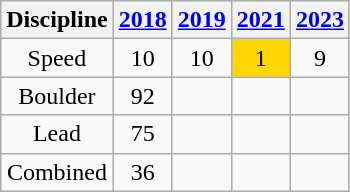<table class="wikitable" style="text-align: center">
<tr>
<th>Discipline</th>
<th><a href='#'>2018</a></th>
<th><a href='#'>2019</a></th>
<th><a href='#'>2021</a></th>
<th><a href='#'>2023</a></th>
</tr>
<tr>
<td>Speed</td>
<td>10</td>
<td>10</td>
<td style="background: gold">1</td>
<td>9</td>
</tr>
<tr>
<td>Boulder</td>
<td>92</td>
<td></td>
<td></td>
<td></td>
</tr>
<tr>
<td>Lead</td>
<td>75</td>
<td></td>
<td></td>
<td></td>
</tr>
<tr>
<td>Combined</td>
<td>36</td>
<td></td>
<td></td>
<td></td>
</tr>
</table>
